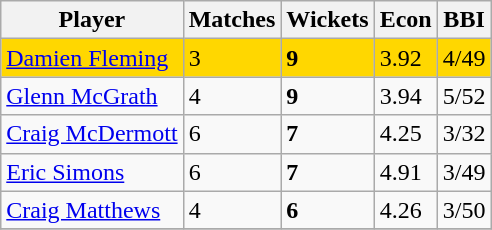<table class="wikitable">
<tr>
<th>Player</th>
<th>Matches</th>
<th>Wickets</th>
<th>Econ</th>
<th>BBI</th>
</tr>
<tr style="background:gold">
<td> <a href='#'>Damien Fleming</a></td>
<td>3</td>
<td><strong>9</strong></td>
<td>3.92</td>
<td>4/49</td>
</tr>
<tr>
<td> <a href='#'>Glenn McGrath</a></td>
<td>4</td>
<td><strong>9</strong></td>
<td>3.94</td>
<td>5/52</td>
</tr>
<tr>
<td> <a href='#'>Craig McDermott</a></td>
<td>6</td>
<td><strong>7</strong></td>
<td>4.25</td>
<td>3/32</td>
</tr>
<tr>
<td> <a href='#'>Eric Simons</a></td>
<td>6</td>
<td><strong>7</strong></td>
<td>4.91</td>
<td>3/49</td>
</tr>
<tr>
<td> <a href='#'>Craig Matthews</a></td>
<td>4</td>
<td><strong>6</strong></td>
<td>4.26</td>
<td>3/50</td>
</tr>
<tr>
</tr>
</table>
